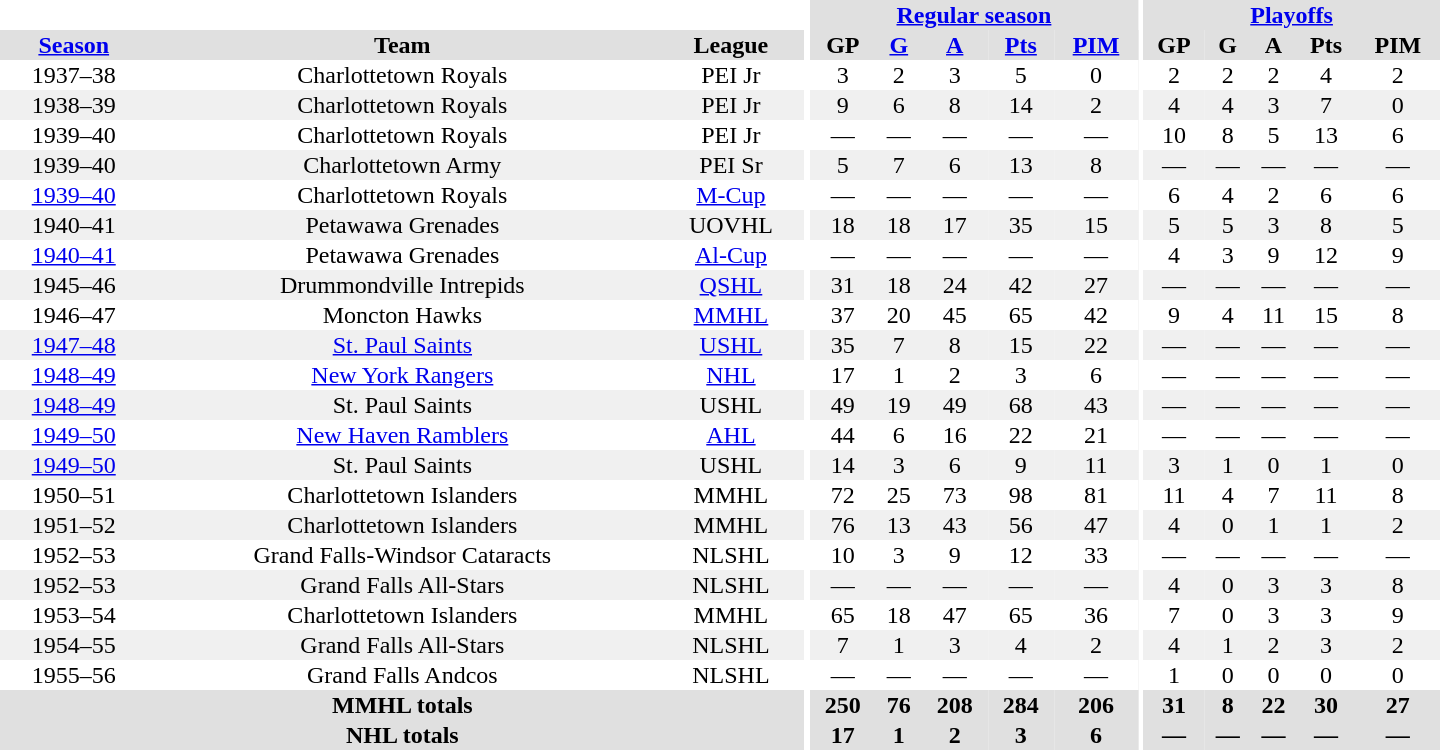<table border="0" cellpadding="1" cellspacing="0" style="text-align:center; width:60em">
<tr bgcolor="#e0e0e0">
<th colspan="3" bgcolor="#ffffff"></th>
<th rowspan="100" bgcolor="#ffffff"></th>
<th colspan="5"><a href='#'>Regular season</a></th>
<th rowspan="100" bgcolor="#ffffff"></th>
<th colspan="5"><a href='#'>Playoffs</a></th>
</tr>
<tr bgcolor="#e0e0e0">
<th><a href='#'>Season</a></th>
<th>Team</th>
<th>League</th>
<th>GP</th>
<th><a href='#'>G</a></th>
<th><a href='#'>A</a></th>
<th><a href='#'>Pts</a></th>
<th><a href='#'>PIM</a></th>
<th>GP</th>
<th>G</th>
<th>A</th>
<th>Pts</th>
<th>PIM</th>
</tr>
<tr>
<td>1937–38</td>
<td>Charlottetown Royals</td>
<td>PEI Jr</td>
<td>3</td>
<td>2</td>
<td>3</td>
<td>5</td>
<td>0</td>
<td>2</td>
<td>2</td>
<td>2</td>
<td>4</td>
<td>2</td>
</tr>
<tr bgcolor="#f0f0f0">
<td>1938–39</td>
<td>Charlottetown Royals</td>
<td>PEI Jr</td>
<td>9</td>
<td>6</td>
<td>8</td>
<td>14</td>
<td>2</td>
<td>4</td>
<td>4</td>
<td>3</td>
<td>7</td>
<td>0</td>
</tr>
<tr>
<td>1939–40</td>
<td>Charlottetown Royals</td>
<td>PEI Jr</td>
<td>—</td>
<td>—</td>
<td>—</td>
<td>—</td>
<td>—</td>
<td>10</td>
<td>8</td>
<td>5</td>
<td>13</td>
<td>6</td>
</tr>
<tr bgcolor="#f0f0f0">
<td>1939–40</td>
<td>Charlottetown Army</td>
<td>PEI Sr</td>
<td>5</td>
<td>7</td>
<td>6</td>
<td>13</td>
<td>8</td>
<td>—</td>
<td>—</td>
<td>—</td>
<td>—</td>
<td>—</td>
</tr>
<tr>
<td><a href='#'>1939–40</a></td>
<td>Charlottetown Royals</td>
<td><a href='#'>M-Cup</a></td>
<td>—</td>
<td>—</td>
<td>—</td>
<td>—</td>
<td>—</td>
<td>6</td>
<td>4</td>
<td>2</td>
<td>6</td>
<td>6</td>
</tr>
<tr bgcolor="#f0f0f0">
<td>1940–41</td>
<td>Petawawa Grenades</td>
<td>UOVHL</td>
<td>18</td>
<td>18</td>
<td>17</td>
<td>35</td>
<td>15</td>
<td>5</td>
<td>5</td>
<td>3</td>
<td>8</td>
<td>5</td>
</tr>
<tr>
<td><a href='#'>1940–41</a></td>
<td>Petawawa Grenades</td>
<td><a href='#'>Al-Cup</a></td>
<td>—</td>
<td>—</td>
<td>—</td>
<td>—</td>
<td>—</td>
<td>4</td>
<td>3</td>
<td>9</td>
<td>12</td>
<td>9</td>
</tr>
<tr bgcolor="#f0f0f0">
<td>1945–46</td>
<td>Drummondville Intrepids</td>
<td><a href='#'>QSHL</a></td>
<td>31</td>
<td>18</td>
<td>24</td>
<td>42</td>
<td>27</td>
<td>—</td>
<td>—</td>
<td>—</td>
<td>—</td>
<td>—</td>
</tr>
<tr>
<td>1946–47</td>
<td>Moncton Hawks</td>
<td><a href='#'>MMHL</a></td>
<td>37</td>
<td>20</td>
<td>45</td>
<td>65</td>
<td>42</td>
<td>9</td>
<td>4</td>
<td>11</td>
<td>15</td>
<td>8</td>
</tr>
<tr bgcolor="#f0f0f0">
<td><a href='#'>1947–48</a></td>
<td><a href='#'>St. Paul Saints</a></td>
<td><a href='#'>USHL</a></td>
<td>35</td>
<td>7</td>
<td>8</td>
<td>15</td>
<td>22</td>
<td>—</td>
<td>—</td>
<td>—</td>
<td>—</td>
<td>—</td>
</tr>
<tr>
<td><a href='#'>1948–49</a></td>
<td><a href='#'>New York Rangers</a></td>
<td><a href='#'>NHL</a></td>
<td>17</td>
<td>1</td>
<td>2</td>
<td>3</td>
<td>6</td>
<td>—</td>
<td>—</td>
<td>—</td>
<td>—</td>
<td>—</td>
</tr>
<tr bgcolor="#f0f0f0">
<td><a href='#'>1948–49</a></td>
<td>St. Paul Saints</td>
<td>USHL</td>
<td>49</td>
<td>19</td>
<td>49</td>
<td>68</td>
<td>43</td>
<td>—</td>
<td>—</td>
<td>—</td>
<td>—</td>
<td>—</td>
</tr>
<tr>
<td><a href='#'>1949–50</a></td>
<td><a href='#'>New Haven Ramblers</a></td>
<td><a href='#'>AHL</a></td>
<td>44</td>
<td>6</td>
<td>16</td>
<td>22</td>
<td>21</td>
<td>—</td>
<td>—</td>
<td>—</td>
<td>—</td>
<td>—</td>
</tr>
<tr bgcolor="#f0f0f0">
<td><a href='#'>1949–50</a></td>
<td>St. Paul Saints</td>
<td>USHL</td>
<td>14</td>
<td>3</td>
<td>6</td>
<td>9</td>
<td>11</td>
<td>3</td>
<td>1</td>
<td>0</td>
<td>1</td>
<td>0</td>
</tr>
<tr>
<td>1950–51</td>
<td>Charlottetown Islanders</td>
<td>MMHL</td>
<td>72</td>
<td>25</td>
<td>73</td>
<td>98</td>
<td>81</td>
<td>11</td>
<td>4</td>
<td>7</td>
<td>11</td>
<td>8</td>
</tr>
<tr bgcolor="#f0f0f0">
<td>1951–52</td>
<td>Charlottetown Islanders</td>
<td>MMHL</td>
<td>76</td>
<td>13</td>
<td>43</td>
<td>56</td>
<td>47</td>
<td>4</td>
<td>0</td>
<td>1</td>
<td>1</td>
<td>2</td>
</tr>
<tr>
<td>1952–53</td>
<td>Grand Falls-Windsor Cataracts</td>
<td>NLSHL</td>
<td>10</td>
<td>3</td>
<td>9</td>
<td>12</td>
<td>33</td>
<td>—</td>
<td>—</td>
<td>—</td>
<td>—</td>
<td>—</td>
</tr>
<tr bgcolor="#f0f0f0">
<td>1952–53</td>
<td>Grand Falls All-Stars</td>
<td>NLSHL</td>
<td>—</td>
<td>—</td>
<td>—</td>
<td>—</td>
<td>—</td>
<td>4</td>
<td>0</td>
<td>3</td>
<td>3</td>
<td>8</td>
</tr>
<tr>
<td>1953–54</td>
<td>Charlottetown Islanders</td>
<td>MMHL</td>
<td>65</td>
<td>18</td>
<td>47</td>
<td>65</td>
<td>36</td>
<td>7</td>
<td>0</td>
<td>3</td>
<td>3</td>
<td>9</td>
</tr>
<tr bgcolor="#f0f0f0">
<td>1954–55</td>
<td>Grand Falls All-Stars</td>
<td>NLSHL</td>
<td>7</td>
<td>1</td>
<td>3</td>
<td>4</td>
<td>2</td>
<td>4</td>
<td>1</td>
<td>2</td>
<td>3</td>
<td>2</td>
</tr>
<tr>
<td>1955–56</td>
<td>Grand Falls Andcos</td>
<td>NLSHL</td>
<td>—</td>
<td>—</td>
<td>—</td>
<td>—</td>
<td>—</td>
<td>1</td>
<td>0</td>
<td>0</td>
<td>0</td>
<td>0</td>
</tr>
<tr bgcolor="#e0e0e0">
<th colspan="3">MMHL totals</th>
<th>250</th>
<th>76</th>
<th>208</th>
<th>284</th>
<th>206</th>
<th>31</th>
<th>8</th>
<th>22</th>
<th>30</th>
<th>27</th>
</tr>
<tr bgcolor="#e0e0e0">
<th colspan="3">NHL totals</th>
<th>17</th>
<th>1</th>
<th>2</th>
<th>3</th>
<th>6</th>
<th>—</th>
<th>—</th>
<th>—</th>
<th>—</th>
<th>—</th>
</tr>
</table>
